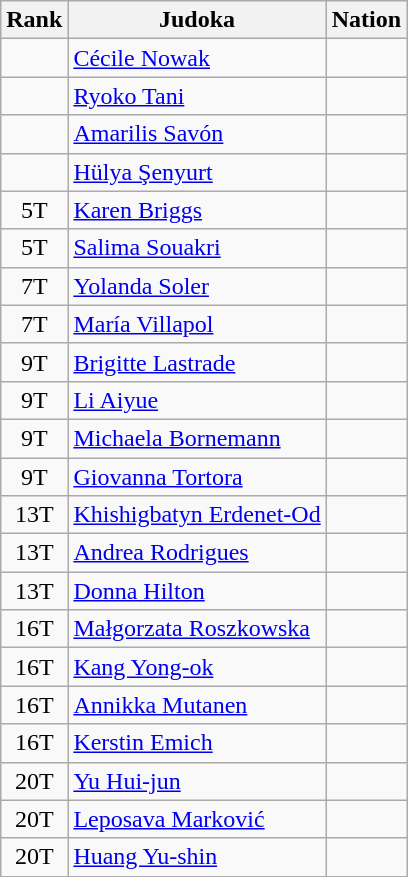<table class="wikitable sortable" style="text-align:center">
<tr>
<th>Rank</th>
<th>Judoka</th>
<th>Nation</th>
</tr>
<tr>
<td></td>
<td align="left"><a href='#'>Cécile Nowak</a></td>
<td align="left"></td>
</tr>
<tr>
<td></td>
<td align="left"><a href='#'>Ryoko Tani</a></td>
<td align="left"></td>
</tr>
<tr>
<td></td>
<td align="left"><a href='#'>Amarilis Savón</a></td>
<td align="left"></td>
</tr>
<tr>
<td></td>
<td align="left"><a href='#'>Hülya Şenyurt</a></td>
<td align="left"></td>
</tr>
<tr>
<td>5T</td>
<td align="left"><a href='#'>Karen Briggs</a></td>
<td align="left"></td>
</tr>
<tr>
<td>5T</td>
<td align="left"><a href='#'>Salima Souakri</a></td>
<td align="left"></td>
</tr>
<tr>
<td>7T</td>
<td align="left"><a href='#'>Yolanda Soler</a></td>
<td align="left"></td>
</tr>
<tr>
<td>7T</td>
<td align="left"><a href='#'>María Villapol</a></td>
<td align="left"></td>
</tr>
<tr>
<td>9T</td>
<td align="left"><a href='#'>Brigitte Lastrade</a></td>
<td align="left"></td>
</tr>
<tr>
<td>9T</td>
<td align="left"><a href='#'>Li Aiyue</a></td>
<td align="left"></td>
</tr>
<tr>
<td>9T</td>
<td align="left"><a href='#'>Michaela Bornemann</a></td>
<td align="left"></td>
</tr>
<tr>
<td>9T</td>
<td align="left"><a href='#'>Giovanna Tortora</a></td>
<td align="left"></td>
</tr>
<tr>
<td>13T</td>
<td align="left"><a href='#'>Khishigbatyn Erdenet-Od</a></td>
<td align="left"></td>
</tr>
<tr>
<td>13T</td>
<td align="left"><a href='#'>Andrea Rodrigues</a></td>
<td align="left"></td>
</tr>
<tr>
<td>13T</td>
<td align="left"><a href='#'>Donna Hilton</a></td>
<td align="left"></td>
</tr>
<tr>
<td>16T</td>
<td align="left"><a href='#'>Małgorzata Roszkowska</a></td>
<td align="left"></td>
</tr>
<tr>
<td>16T</td>
<td align="left"><a href='#'>Kang Yong-ok</a></td>
<td align="left"></td>
</tr>
<tr>
<td>16T</td>
<td align="left"><a href='#'>Annikka Mutanen</a></td>
<td align="left"></td>
</tr>
<tr>
<td>16T</td>
<td align="left"><a href='#'>Kerstin Emich</a></td>
<td align="left"></td>
</tr>
<tr>
<td>20T</td>
<td align="left"><a href='#'>Yu Hui-jun</a></td>
<td align="left"></td>
</tr>
<tr>
<td>20T</td>
<td align="left"><a href='#'>Leposava Marković</a></td>
<td align="left"></td>
</tr>
<tr>
<td>20T</td>
<td align="left"><a href='#'>Huang Yu-shin</a></td>
<td align="left"></td>
</tr>
</table>
